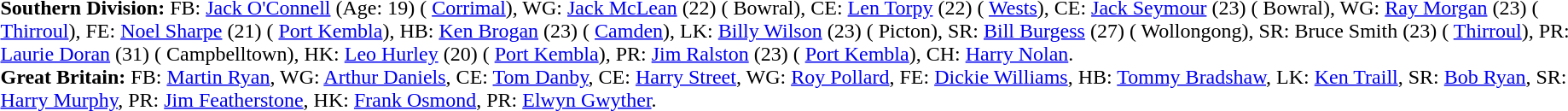<table width="100%" class="mw-collapsible mw-collapsed">
<tr>
<td valign="top" width="50%"><br><strong>Southern Division:</strong> FB: <a href='#'>Jack O'Connell</a> (Age: 19) ( <a href='#'>Corrimal</a>), WG: <a href='#'>Jack McLean</a> (22) ( Bowral), CE: <a href='#'>Len Torpy</a> (22) ( <a href='#'>Wests</a>), CE: <a href='#'>Jack Seymour</a> (23) ( Bowral), WG: <a href='#'>Ray Morgan</a> (23) ( <a href='#'>Thirroul</a>), FE: <a href='#'>Noel Sharpe</a> (21) ( <a href='#'>Port Kembla</a>), HB: <a href='#'>Ken Brogan</a> (23) ( <a href='#'>Camden</a>), LK: <a href='#'>Billy Wilson</a> (23) ( Picton), SR: <a href='#'>Bill Burgess</a> (27) ( Wollongong), SR: Bruce Smith (23) ( <a href='#'>Thirroul</a>), PR: <a href='#'>Laurie Doran</a> (31) ( Campbelltown), HK: <a href='#'>Leo Hurley</a> (20) ( <a href='#'>Port Kembla</a>), PR: <a href='#'>Jim Ralston</a> (23) ( <a href='#'>Port Kembla</a>), CH: <a href='#'>Harry Nolan</a>.<br><strong>Great Britain:</strong> FB: <a href='#'>Martin Ryan</a>, WG: <a href='#'>Arthur Daniels</a>, CE: <a href='#'>Tom Danby</a>, CE: <a href='#'>Harry Street</a>, WG: <a href='#'>Roy Pollard</a>, FE: <a href='#'>Dickie Williams</a>, HB: <a href='#'>Tommy Bradshaw</a>, LK: <a href='#'>Ken Traill</a>, SR: <a href='#'>Bob Ryan</a>, SR: <a href='#'>Harry Murphy</a>, PR: <a href='#'>Jim Featherstone</a>, HK: <a href='#'>Frank Osmond</a>, PR: <a href='#'>Elwyn Gwyther</a>.</td>
</tr>
</table>
